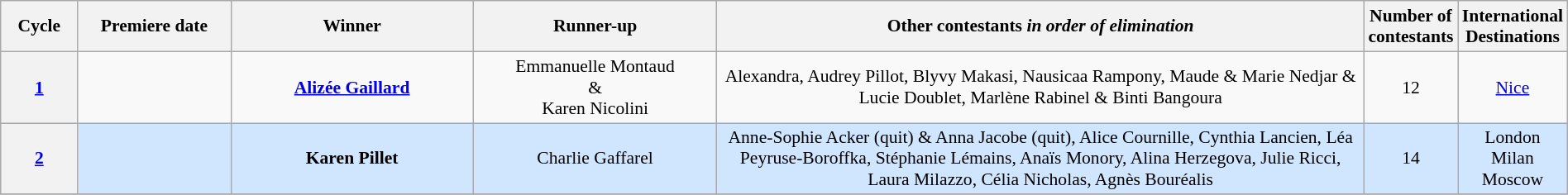<table class="wikitable" style="font-size:90%; width:100%; text-align: center;">
<tr>
<th style="width:5%;">Cycle</th>
<th style="width:10%;">Premiere date</th>
<th width=16%>Winner</th>
<th width=16%>Runner-up</th>
<th style="width:43%;">Other contestants <em>in order of elimination</em></th>
<th style="width:3%;">Number of contestants</th>
<th style="width:8%;">International Destinations</th>
</tr>
<tr>
<th><a href='#'>1</a></th>
<td></td>
<td><strong><a href='#'>Alizée Gaillard</a></strong></td>
<td>Emmanuelle Montaud<br>&<br>Karen Nicolini</td>
<td>Alexandra, Audrey Pillot, Blyvy Makasi, Nausicaa Rampony, Maude & Marie Nedjar & Lucie Doublet, Marlène Rabinel & Binti Bangoura</td>
<td>12</td>
<td><a href='#'>Nice</a></td>
</tr>
<tr style="background: #D0E6FF;">
<th><a href='#'>2</a></th>
<td></td>
<td><strong>Karen Pillet</strong></td>
<td>Charlie Gaffarel</td>
<td>Anne-Sophie Acker (quit) & Anna Jacobe (quit), Alice Cournille, Cynthia Lancien, Léa Peyruse-Boroffka, Stéphanie Lémains, Anaïs Monory, Alina Herzegova, Julie Ricci, Laura Milazzo, Célia Nicholas, Agnès Bouréalis</td>
<td>14</td>
<td>London<br>Milan<br>Moscow</td>
</tr>
<tr>
</tr>
</table>
